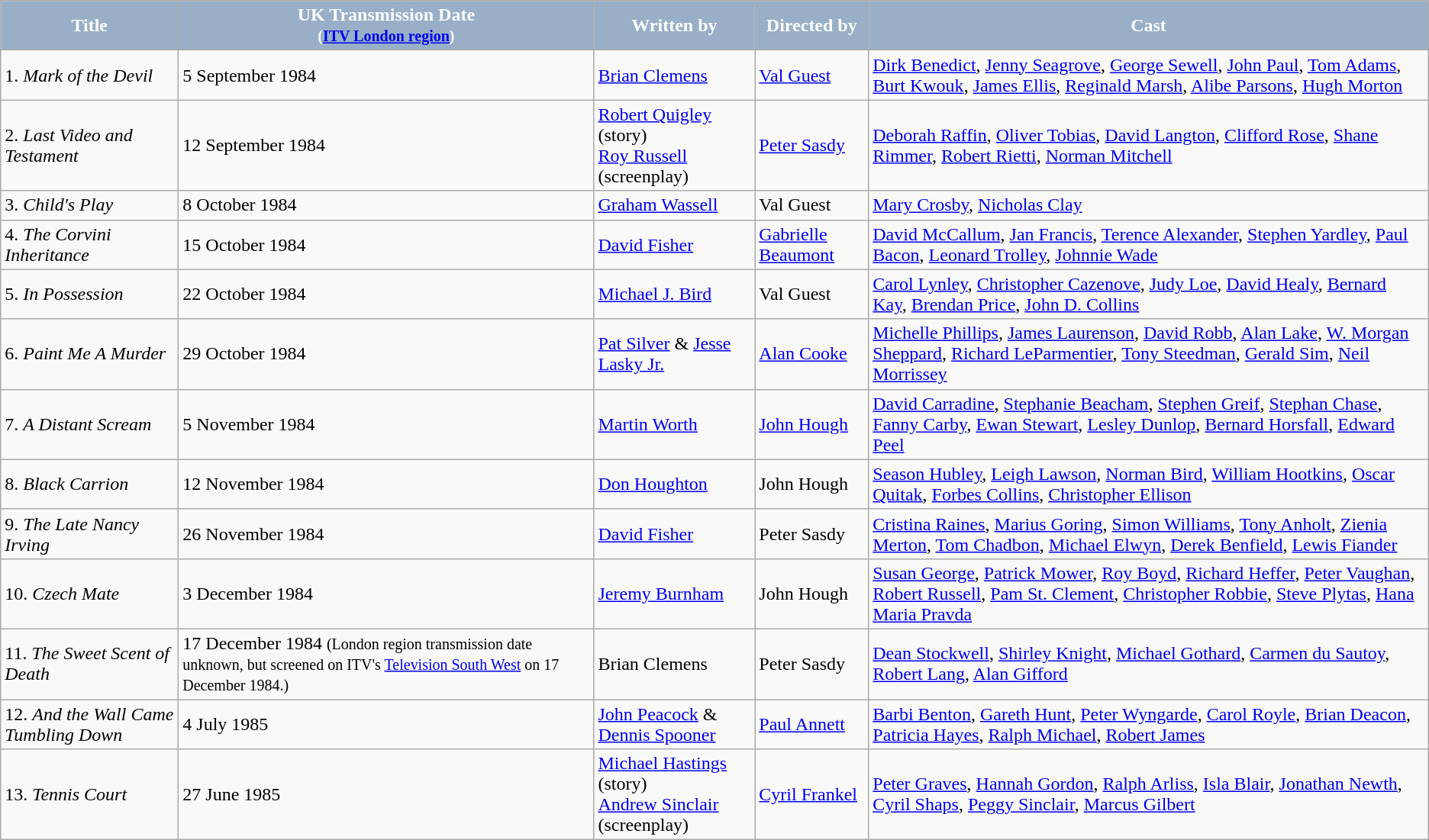<table class="wikitable plainrowheaders">
<tr>
<th scope="col" style="background-color:#98AFC7; color:#FFFFFF;">Title</th>
<th scope="col" style="background-color:#98AFC7; color:#FFFFFF;">UK Transmission Date<br><small>(<a href='#'>ITV London region</a>)</small></th>
<th scope="col" style="background-color:#98AFC7; color:#FFFFFF;">Written by</th>
<th scope="col" style="background-color:#98AFC7; color:#FFFFFF;">Directed by</th>
<th scope="col" style="background-color:#98AFC7; color:#FFFFFF;">Cast</th>
</tr>
<tr>
<td>1. <em>Mark of the Devil</em></td>
<td>5 September 1984</td>
<td><a href='#'>Brian Clemens</a></td>
<td><a href='#'>Val Guest</a></td>
<td><a href='#'>Dirk Benedict</a>, <a href='#'>Jenny Seagrove</a>, <a href='#'>George Sewell</a>, <a href='#'>John Paul</a>, <a href='#'>Tom Adams</a>, <a href='#'>Burt Kwouk</a>, <a href='#'>James Ellis</a>, <a href='#'>Reginald Marsh</a>, <a href='#'>Alibe Parsons</a>, <a href='#'>Hugh Morton</a></td>
</tr>
<tr>
<td>2. <em>Last Video and Testament</em></td>
<td>12 September 1984</td>
<td><a href='#'>Robert Quigley</a> (story)<br><a href='#'>Roy Russell</a> (screenplay)</td>
<td><a href='#'>Peter Sasdy</a></td>
<td><a href='#'>Deborah Raffin</a>, <a href='#'>Oliver Tobias</a>, <a href='#'>David Langton</a>, <a href='#'>Clifford Rose</a>, <a href='#'>Shane Rimmer</a>, <a href='#'>Robert Rietti</a>, <a href='#'>Norman Mitchell</a></td>
</tr>
<tr>
<td>3. <em>Child's Play</em></td>
<td>8 October 1984</td>
<td><a href='#'>Graham Wassell</a></td>
<td>Val Guest</td>
<td><a href='#'>Mary Crosby</a>, <a href='#'>Nicholas Clay</a></td>
</tr>
<tr>
<td>4. <em>The Corvini Inheritance</em></td>
<td>15 October 1984</td>
<td><a href='#'>David Fisher</a></td>
<td><a href='#'>Gabrielle Beaumont</a></td>
<td><a href='#'>David McCallum</a>, <a href='#'>Jan Francis</a>, <a href='#'>Terence Alexander</a>, <a href='#'>Stephen Yardley</a>, <a href='#'>Paul Bacon</a>, <a href='#'>Leonard Trolley</a>, <a href='#'>Johnnie Wade</a></td>
</tr>
<tr>
<td>5. <em>In Possession</em></td>
<td>22 October 1984</td>
<td><a href='#'>Michael J. Bird</a></td>
<td>Val Guest</td>
<td><a href='#'>Carol Lynley</a>, <a href='#'>Christopher Cazenove</a>, <a href='#'>Judy Loe</a>, <a href='#'>David Healy</a>, <a href='#'>Bernard Kay</a>, <a href='#'>Brendan Price</a>, <a href='#'>John D. Collins</a></td>
</tr>
<tr>
<td>6. <em>Paint Me A Murder</em></td>
<td>29 October 1984</td>
<td><a href='#'>Pat Silver</a> & <a href='#'>Jesse Lasky Jr.</a></td>
<td><a href='#'>Alan Cooke</a></td>
<td><a href='#'>Michelle Phillips</a>, <a href='#'>James Laurenson</a>, <a href='#'>David Robb</a>, <a href='#'>Alan Lake</a>, <a href='#'>W. Morgan Sheppard</a>, <a href='#'>Richard LeParmentier</a>, <a href='#'>Tony Steedman</a>, <a href='#'>Gerald Sim</a>, <a href='#'>Neil Morrissey</a></td>
</tr>
<tr>
<td>7. <em>A Distant Scream</em></td>
<td>5 November 1984</td>
<td><a href='#'>Martin Worth</a></td>
<td><a href='#'>John Hough</a></td>
<td><a href='#'>David Carradine</a>, <a href='#'>Stephanie Beacham</a>, <a href='#'>Stephen Greif</a>, <a href='#'>Stephan Chase</a>, <a href='#'>Fanny Carby</a>, <a href='#'>Ewan Stewart</a>, <a href='#'>Lesley Dunlop</a>, <a href='#'>Bernard Horsfall</a>, <a href='#'>Edward Peel</a></td>
</tr>
<tr>
<td>8. <em>Black Carrion</em></td>
<td>12 November 1984</td>
<td><a href='#'>Don Houghton</a></td>
<td>John Hough</td>
<td><a href='#'>Season Hubley</a>, <a href='#'>Leigh Lawson</a>, <a href='#'>Norman Bird</a>, <a href='#'>William Hootkins</a>, <a href='#'>Oscar Quitak</a>, <a href='#'>Forbes Collins</a>, <a href='#'>Christopher Ellison</a></td>
</tr>
<tr>
<td>9. <em>The Late Nancy Irving</em></td>
<td>26 November 1984</td>
<td><a href='#'>David Fisher</a></td>
<td>Peter Sasdy</td>
<td><a href='#'>Cristina Raines</a>, <a href='#'>Marius Goring</a>, <a href='#'>Simon Williams</a>, <a href='#'>Tony Anholt</a>, <a href='#'>Zienia Merton</a>, <a href='#'>Tom Chadbon</a>, <a href='#'>Michael Elwyn</a>, <a href='#'>Derek Benfield</a>, <a href='#'>Lewis Fiander</a></td>
</tr>
<tr>
<td>10. <em>Czech Mate</em></td>
<td>3 December 1984</td>
<td><a href='#'>Jeremy Burnham</a></td>
<td>John Hough</td>
<td><a href='#'>Susan George</a>, <a href='#'>Patrick Mower</a>, <a href='#'>Roy Boyd</a>, <a href='#'>Richard Heffer</a>, <a href='#'>Peter Vaughan</a>, <a href='#'>Robert Russell</a>, <a href='#'>Pam St. Clement</a>, <a href='#'>Christopher Robbie</a>, <a href='#'>Steve Plytas</a>, <a href='#'>Hana Maria Pravda</a></td>
</tr>
<tr>
<td>11. <em>The Sweet Scent of Death</em></td>
<td>17 December 1984 <small>(London region transmission date unknown, but screened on ITV's <a href='#'>Television South West</a> on 17 December 1984.)</small></td>
<td>Brian Clemens</td>
<td>Peter Sasdy</td>
<td><a href='#'>Dean Stockwell</a>, <a href='#'>Shirley Knight</a>, <a href='#'>Michael Gothard</a>, <a href='#'>Carmen du Sautoy</a>, <a href='#'>Robert Lang</a>, <a href='#'>Alan Gifford</a></td>
</tr>
<tr>
<td>12. <em>And the Wall Came Tumbling Down</em></td>
<td>4 July 1985</td>
<td><a href='#'>John Peacock</a> & <a href='#'>Dennis Spooner</a></td>
<td><a href='#'>Paul Annett</a></td>
<td><a href='#'>Barbi Benton</a>, <a href='#'>Gareth Hunt</a>, <a href='#'>Peter Wyngarde</a>, <a href='#'>Carol Royle</a>, <a href='#'>Brian Deacon</a>, <a href='#'>Patricia Hayes</a>, <a href='#'>Ralph Michael</a>, <a href='#'>Robert James</a></td>
</tr>
<tr>
<td>13. <em>Tennis Court</em></td>
<td>27 June 1985</td>
<td><a href='#'>Michael Hastings</a> (story)<br><a href='#'>Andrew Sinclair</a> (screenplay)</td>
<td><a href='#'>Cyril Frankel</a></td>
<td><a href='#'>Peter Graves</a>, <a href='#'>Hannah Gordon</a>, <a href='#'>Ralph Arliss</a>, <a href='#'>Isla Blair</a>, <a href='#'>Jonathan Newth</a>, <a href='#'>Cyril Shaps</a>, <a href='#'>Peggy Sinclair</a>, <a href='#'>Marcus Gilbert</a></td>
</tr>
</table>
